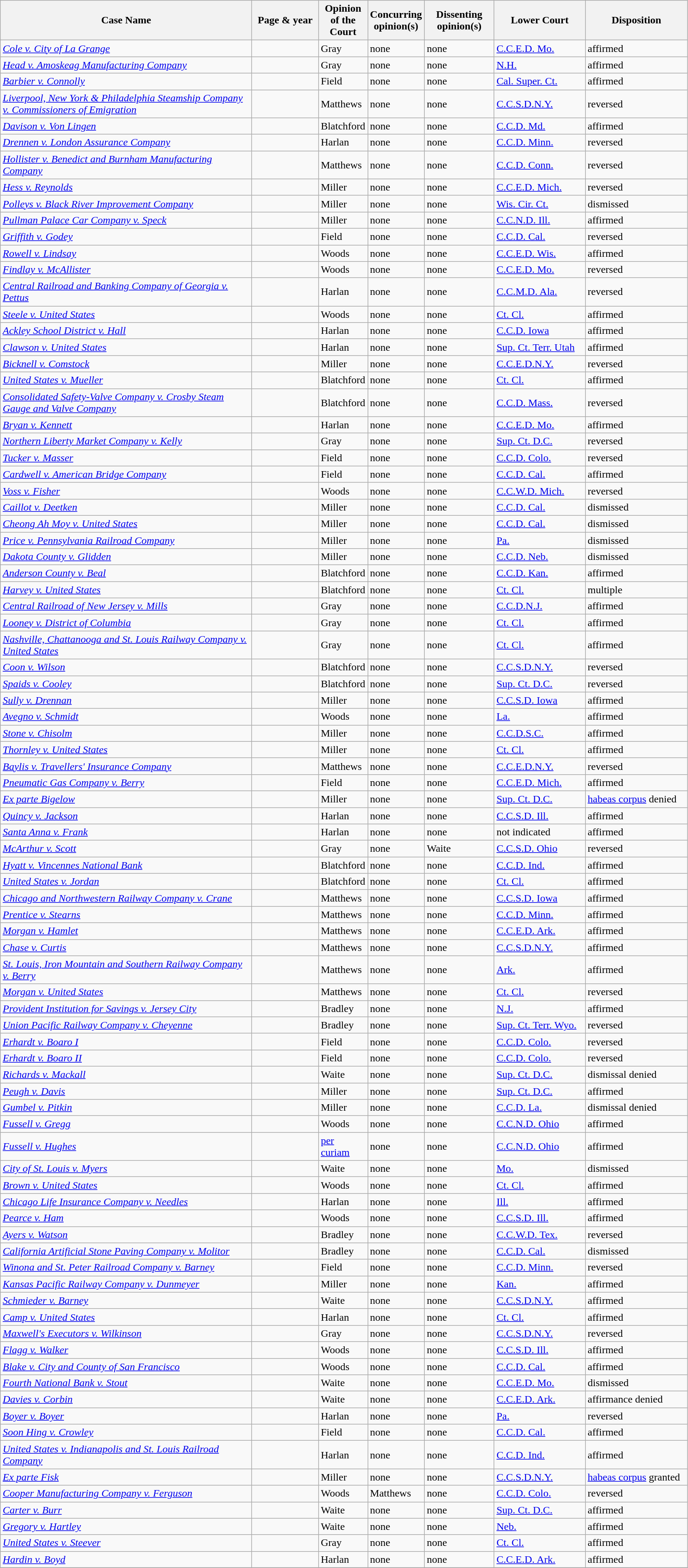<table class="wikitable sortable">
<tr>
<th scope="col" style="width: 380px;">Case Name</th>
<th scope="col" style="width: 95px;">Page & year</th>
<th scope="col" style="width: 10px;">Opinion of the Court</th>
<th scope="col" style="width: 10px;">Concurring opinion(s)</th>
<th scope="col" style="width: 100px;">Dissenting opinion(s)</th>
<th scope="col" style="width: 133px;">Lower Court</th>
<th scope="col" style="width: 150px;">Disposition</th>
</tr>
<tr>
<td><em><a href='#'>Cole v. City of La Grange</a></em></td>
<td align="right"></td>
<td>Gray</td>
<td>none</td>
<td>none</td>
<td><a href='#'>C.C.E.D. Mo.</a></td>
<td>affirmed</td>
</tr>
<tr>
<td><em><a href='#'>Head v. Amoskeag Manufacturing Company</a></em></td>
<td align="right"></td>
<td>Gray</td>
<td>none</td>
<td>none</td>
<td><a href='#'>N.H.</a></td>
<td>affirmed</td>
</tr>
<tr>
<td><em><a href='#'>Barbier v. Connolly</a></em></td>
<td align="right"></td>
<td>Field</td>
<td>none</td>
<td>none</td>
<td><a href='#'>Cal. Super. Ct.</a></td>
<td>affirmed</td>
</tr>
<tr>
<td><em><a href='#'>Liverpool, New York & Philadelphia Steamship Company v. Commissioners of Emigration</a></em></td>
<td align="right"></td>
<td>Matthews</td>
<td>none</td>
<td>none</td>
<td><a href='#'>C.C.S.D.N.Y.</a></td>
<td>reversed</td>
</tr>
<tr>
<td><em><a href='#'>Davison v. Von Lingen</a></em></td>
<td align="right"></td>
<td>Blatchford</td>
<td>none</td>
<td>none</td>
<td><a href='#'>C.C.D. Md.</a></td>
<td>affirmed</td>
</tr>
<tr>
<td><em><a href='#'>Drennen v. London Assurance Company</a></em></td>
<td align="right"></td>
<td>Harlan</td>
<td>none</td>
<td>none</td>
<td><a href='#'>C.C.D. Minn.</a></td>
<td>reversed</td>
</tr>
<tr>
<td><em><a href='#'>Hollister v. Benedict and Burnham Manufacturing Company</a></em></td>
<td align="right"></td>
<td>Matthews</td>
<td>none</td>
<td>none</td>
<td><a href='#'>C.C.D. Conn.</a></td>
<td>reversed</td>
</tr>
<tr>
<td><em><a href='#'>Hess v. Reynolds</a></em></td>
<td align="right"></td>
<td>Miller</td>
<td>none</td>
<td>none</td>
<td><a href='#'>C.C.E.D. Mich.</a></td>
<td>reversed</td>
</tr>
<tr>
<td><em><a href='#'>Polleys v. Black River Improvement Company</a></em></td>
<td align="right"></td>
<td>Miller</td>
<td>none</td>
<td>none</td>
<td><a href='#'>Wis. Cir. Ct.</a></td>
<td>dismissed</td>
</tr>
<tr>
<td><em><a href='#'>Pullman Palace Car Company v. Speck</a></em></td>
<td align="right"></td>
<td>Miller</td>
<td>none</td>
<td>none</td>
<td><a href='#'>C.C.N.D. Ill.</a></td>
<td>affirmed</td>
</tr>
<tr>
<td><em><a href='#'>Griffith v. Godey</a></em></td>
<td align="right"></td>
<td>Field</td>
<td>none</td>
<td>none</td>
<td><a href='#'>C.C.D. Cal.</a></td>
<td>reversed</td>
</tr>
<tr>
<td><em><a href='#'>Rowell v. Lindsay</a></em></td>
<td align="right"></td>
<td>Woods</td>
<td>none</td>
<td>none</td>
<td><a href='#'>C.C.E.D. Wis.</a></td>
<td>affirmed</td>
</tr>
<tr>
<td><em><a href='#'>Findlay v. McAllister</a></em></td>
<td align="right"></td>
<td>Woods</td>
<td>none</td>
<td>none</td>
<td><a href='#'>C.C.E.D. Mo.</a></td>
<td>reversed</td>
</tr>
<tr>
<td><em><a href='#'>Central Railroad and Banking Company of Georgia v. Pettus</a></em></td>
<td align="right"></td>
<td>Harlan</td>
<td>none</td>
<td>none</td>
<td><a href='#'>C.C.M.D. Ala.</a></td>
<td>reversed</td>
</tr>
<tr>
<td><em><a href='#'>Steele v. United States</a></em></td>
<td align="right"></td>
<td>Woods</td>
<td>none</td>
<td>none</td>
<td><a href='#'>Ct. Cl.</a></td>
<td>affirmed</td>
</tr>
<tr>
<td><em><a href='#'>Ackley School District v. Hall</a></em></td>
<td align="right"></td>
<td>Harlan</td>
<td>none</td>
<td>none</td>
<td><a href='#'>C.C.D. Iowa</a></td>
<td>affirmed</td>
</tr>
<tr>
<td><em><a href='#'>Clawson v. United States</a></em></td>
<td align="right"></td>
<td>Harlan</td>
<td>none</td>
<td>none</td>
<td><a href='#'>Sup. Ct. Terr. Utah</a></td>
<td>affirmed</td>
</tr>
<tr>
<td><em><a href='#'>Bicknell v. Comstock</a></em></td>
<td align="right"></td>
<td>Miller</td>
<td>none</td>
<td>none</td>
<td><a href='#'>C.C.E.D.N.Y.</a></td>
<td>reversed</td>
</tr>
<tr>
<td><em><a href='#'>United States v. Mueller</a></em></td>
<td align="right"></td>
<td>Blatchford</td>
<td>none</td>
<td>none</td>
<td><a href='#'>Ct. Cl.</a></td>
<td>affirmed</td>
</tr>
<tr>
<td><em><a href='#'>Consolidated Safety-Valve Company v. Crosby Steam Gauge and Valve Company</a></em></td>
<td align="right"></td>
<td>Blatchford</td>
<td>none</td>
<td>none</td>
<td><a href='#'>C.C.D. Mass.</a></td>
<td>reversed</td>
</tr>
<tr>
<td><em><a href='#'>Bryan v. Kennett</a></em></td>
<td align="right"></td>
<td>Harlan</td>
<td>none</td>
<td>none</td>
<td><a href='#'>C.C.E.D. Mo.</a></td>
<td>affirmed</td>
</tr>
<tr>
<td><em><a href='#'>Northern Liberty Market Company v. Kelly</a></em></td>
<td align="right"></td>
<td>Gray</td>
<td>none</td>
<td>none</td>
<td><a href='#'>Sup. Ct. D.C.</a></td>
<td>reversed</td>
</tr>
<tr>
<td><em><a href='#'>Tucker v. Masser</a></em></td>
<td align="right"></td>
<td>Field</td>
<td>none</td>
<td>none</td>
<td><a href='#'>C.C.D. Colo.</a></td>
<td>reversed</td>
</tr>
<tr>
<td><em><a href='#'>Cardwell v. American Bridge Company</a></em></td>
<td align="right"></td>
<td>Field</td>
<td>none</td>
<td>none</td>
<td><a href='#'>C.C.D. Cal.</a></td>
<td>affirmed</td>
</tr>
<tr>
<td><em><a href='#'>Voss v. Fisher</a></em></td>
<td align="right"></td>
<td>Woods</td>
<td>none</td>
<td>none</td>
<td><a href='#'>C.C.W.D. Mich.</a></td>
<td>reversed</td>
</tr>
<tr>
<td><em><a href='#'>Caillot v. Deetken</a></em></td>
<td align="right"></td>
<td>Miller</td>
<td>none</td>
<td>none</td>
<td><a href='#'>C.C.D. Cal.</a></td>
<td>dismissed</td>
</tr>
<tr>
<td><em><a href='#'>Cheong Ah Moy v. United States</a></em></td>
<td align="right"></td>
<td>Miller</td>
<td>none</td>
<td>none</td>
<td><a href='#'>C.C.D. Cal.</a></td>
<td>dismissed</td>
</tr>
<tr>
<td><em><a href='#'>Price v. Pennsylvania Railroad Company</a></em></td>
<td align="right"></td>
<td>Miller</td>
<td>none</td>
<td>none</td>
<td><a href='#'>Pa.</a></td>
<td>dismissed</td>
</tr>
<tr>
<td><em><a href='#'>Dakota County v. Glidden</a></em></td>
<td align="right"></td>
<td>Miller</td>
<td>none</td>
<td>none</td>
<td><a href='#'>C.C.D. Neb.</a></td>
<td>dismissed</td>
</tr>
<tr>
<td><em><a href='#'>Anderson County v. Beal</a></em></td>
<td align="right"></td>
<td>Blatchford</td>
<td>none</td>
<td>none</td>
<td><a href='#'>C.C.D. Kan.</a></td>
<td>affirmed</td>
</tr>
<tr>
<td><em><a href='#'>Harvey v. United States</a></em></td>
<td align="right"></td>
<td>Blatchford</td>
<td>none</td>
<td>none</td>
<td><a href='#'>Ct. Cl.</a></td>
<td>multiple</td>
</tr>
<tr>
<td><em><a href='#'>Central Railroad of New Jersey v. Mills</a></em></td>
<td align="right"></td>
<td>Gray</td>
<td>none</td>
<td>none</td>
<td><a href='#'>C.C.D.N.J.</a></td>
<td>affirmed</td>
</tr>
<tr>
<td><em><a href='#'>Looney v. District of Columbia</a></em></td>
<td align="right"></td>
<td>Gray</td>
<td>none</td>
<td>none</td>
<td><a href='#'>Ct. Cl.</a></td>
<td>affirmed</td>
</tr>
<tr>
<td><em><a href='#'>Nashville, Chattanooga and St. Louis Railway Company v. United States</a></em></td>
<td align="right"></td>
<td>Gray</td>
<td>none</td>
<td>none</td>
<td><a href='#'>Ct. Cl.</a></td>
<td>affirmed</td>
</tr>
<tr>
<td><em><a href='#'>Coon v. Wilson</a></em></td>
<td align="right"></td>
<td>Blatchford</td>
<td>none</td>
<td>none</td>
<td><a href='#'>C.C.S.D.N.Y.</a></td>
<td>reversed</td>
</tr>
<tr>
<td><em><a href='#'>Spaids v. Cooley</a></em></td>
<td align="right"></td>
<td>Blatchford</td>
<td>none</td>
<td>none</td>
<td><a href='#'>Sup. Ct. D.C.</a></td>
<td>reversed</td>
</tr>
<tr>
<td><em><a href='#'>Sully v. Drennan</a></em></td>
<td align="right"></td>
<td>Miller</td>
<td>none</td>
<td>none</td>
<td><a href='#'>C.C.S.D. Iowa</a></td>
<td>affirmed</td>
</tr>
<tr>
<td><em><a href='#'>Avegno v. Schmidt</a></em></td>
<td align="right"></td>
<td>Woods</td>
<td>none</td>
<td>none</td>
<td><a href='#'>La.</a></td>
<td>affirmed</td>
</tr>
<tr>
<td><em><a href='#'>Stone v. Chisolm</a></em></td>
<td align="right"></td>
<td>Miller</td>
<td>none</td>
<td>none</td>
<td><a href='#'>C.C.D.S.C.</a></td>
<td>affirmed</td>
</tr>
<tr>
<td><em><a href='#'>Thornley v. United States</a></em></td>
<td align="right"></td>
<td>Miller</td>
<td>none</td>
<td>none</td>
<td><a href='#'>Ct. Cl.</a></td>
<td>affirmed</td>
</tr>
<tr>
<td><em><a href='#'>Baylis v. Travellers' Insurance Company</a></em></td>
<td align="right"></td>
<td>Matthews</td>
<td>none</td>
<td>none</td>
<td><a href='#'>C.C.E.D.N.Y.</a></td>
<td>reversed</td>
</tr>
<tr>
<td><em><a href='#'>Pneumatic Gas Company v. Berry</a></em></td>
<td align="right"></td>
<td>Field</td>
<td>none</td>
<td>none</td>
<td><a href='#'>C.C.E.D. Mich.</a></td>
<td>affirmed</td>
</tr>
<tr>
<td><em><a href='#'>Ex parte Bigelow</a></em></td>
<td align="right"></td>
<td>Miller</td>
<td>none</td>
<td>none</td>
<td><a href='#'>Sup. Ct. D.C.</a></td>
<td><a href='#'>habeas corpus</a> denied</td>
</tr>
<tr>
<td><em><a href='#'>Quincy v. Jackson</a></em></td>
<td align="right"></td>
<td>Harlan</td>
<td>none</td>
<td>none</td>
<td><a href='#'>C.C.S.D. Ill.</a></td>
<td>affirmed</td>
</tr>
<tr>
<td><em><a href='#'>Santa Anna v. Frank</a></em></td>
<td align="right"></td>
<td>Harlan</td>
<td>none</td>
<td>none</td>
<td>not indicated</td>
<td>affirmed</td>
</tr>
<tr>
<td><em><a href='#'>McArthur v. Scott</a></em></td>
<td align="right"></td>
<td>Gray</td>
<td>none</td>
<td>Waite</td>
<td><a href='#'>C.C.S.D. Ohio</a></td>
<td>reversed</td>
</tr>
<tr>
<td><em><a href='#'>Hyatt v. Vincennes National Bank</a></em></td>
<td align="right"></td>
<td>Blatchford</td>
<td>none</td>
<td>none</td>
<td><a href='#'>C.C.D. Ind.</a></td>
<td>affirmed</td>
</tr>
<tr>
<td><em><a href='#'>United States v. Jordan</a></em></td>
<td align="right"></td>
<td>Blatchford</td>
<td>none</td>
<td>none</td>
<td><a href='#'>Ct. Cl.</a></td>
<td>affirmed</td>
</tr>
<tr>
<td><em><a href='#'>Chicago and Northwestern Railway Company v. Crane</a></em></td>
<td align="right"></td>
<td>Matthews</td>
<td>none</td>
<td>none</td>
<td><a href='#'>C.C.S.D. Iowa</a></td>
<td>affirmed</td>
</tr>
<tr>
<td><em><a href='#'>Prentice v. Stearns</a></em></td>
<td align="right"></td>
<td>Matthews</td>
<td>none</td>
<td>none</td>
<td><a href='#'>C.C.D. Minn.</a></td>
<td>affirmed</td>
</tr>
<tr>
<td><em><a href='#'>Morgan v. Hamlet</a></em></td>
<td align="right"></td>
<td>Matthews</td>
<td>none</td>
<td>none</td>
<td><a href='#'>C.C.E.D. Ark.</a></td>
<td>affirmed</td>
</tr>
<tr>
<td><em><a href='#'>Chase v. Curtis</a></em></td>
<td align="right"></td>
<td>Matthews</td>
<td>none</td>
<td>none</td>
<td><a href='#'>C.C.S.D.N.Y.</a></td>
<td>affirmed</td>
</tr>
<tr>
<td><em><a href='#'>St. Louis, Iron Mountain and Southern Railway Company v. Berry</a></em></td>
<td align="right"></td>
<td>Matthews</td>
<td>none</td>
<td>none</td>
<td><a href='#'>Ark.</a></td>
<td>affirmed</td>
</tr>
<tr>
<td><em><a href='#'>Morgan v. United States</a></em></td>
<td align="right"></td>
<td>Matthews</td>
<td>none</td>
<td>none</td>
<td><a href='#'>Ct. Cl.</a></td>
<td>reversed</td>
</tr>
<tr>
<td><em><a href='#'>Provident Institution for Savings v. Jersey City</a></em></td>
<td align="right"></td>
<td>Bradley</td>
<td>none</td>
<td>none</td>
<td><a href='#'>N.J.</a></td>
<td>affirmed</td>
</tr>
<tr>
<td><em><a href='#'>Union Pacific Railway Company v. Cheyenne</a></em></td>
<td align="right"></td>
<td>Bradley</td>
<td>none</td>
<td>none</td>
<td><a href='#'>Sup. Ct. Terr. Wyo.</a></td>
<td>reversed</td>
</tr>
<tr>
<td><em><a href='#'>Erhardt v. Boaro I</a></em></td>
<td align="right"></td>
<td>Field</td>
<td>none</td>
<td>none</td>
<td><a href='#'>C.C.D. Colo.</a></td>
<td>reversed</td>
</tr>
<tr>
<td><em><a href='#'>Erhardt v. Boaro II</a></em></td>
<td align="right"></td>
<td>Field</td>
<td>none</td>
<td>none</td>
<td><a href='#'>C.C.D. Colo.</a></td>
<td>reversed</td>
</tr>
<tr>
<td><em><a href='#'>Richards v. Mackall</a></em></td>
<td align="right"></td>
<td>Waite</td>
<td>none</td>
<td>none</td>
<td><a href='#'>Sup. Ct. D.C.</a></td>
<td>dismissal denied</td>
</tr>
<tr>
<td><em><a href='#'>Peugh v. Davis</a></em></td>
<td align="right"></td>
<td>Miller</td>
<td>none</td>
<td>none</td>
<td><a href='#'>Sup. Ct. D.C.</a></td>
<td>affirmed</td>
</tr>
<tr>
<td><em><a href='#'>Gumbel v. Pitkin</a></em></td>
<td align="right"></td>
<td>Miller</td>
<td>none</td>
<td>none</td>
<td><a href='#'>C.C.D. La.</a></td>
<td>dismissal denied</td>
</tr>
<tr>
<td><em><a href='#'>Fussell v. Gregg</a></em></td>
<td align="right"></td>
<td>Woods</td>
<td>none</td>
<td>none</td>
<td><a href='#'>C.C.N.D. Ohio</a></td>
<td>affirmed</td>
</tr>
<tr>
<td><em><a href='#'>Fussell v. Hughes</a></em></td>
<td align="right"></td>
<td><a href='#'>per curiam</a></td>
<td>none</td>
<td>none</td>
<td><a href='#'>C.C.N.D. Ohio</a></td>
<td>affirmed</td>
</tr>
<tr>
<td><em><a href='#'>City of St. Louis v. Myers</a></em></td>
<td align="right"></td>
<td>Waite</td>
<td>none</td>
<td>none</td>
<td><a href='#'>Mo.</a></td>
<td>dismissed</td>
</tr>
<tr>
<td><em><a href='#'>Brown v. United States</a></em></td>
<td align="right"></td>
<td>Woods</td>
<td>none</td>
<td>none</td>
<td><a href='#'>Ct. Cl.</a></td>
<td>affirmed</td>
</tr>
<tr>
<td><em><a href='#'>Chicago Life Insurance Company v. Needles</a></em></td>
<td align="right"></td>
<td>Harlan</td>
<td>none</td>
<td>none</td>
<td><a href='#'>Ill.</a></td>
<td>affirmed</td>
</tr>
<tr>
<td><em><a href='#'>Pearce v. Ham</a></em></td>
<td align="right"></td>
<td>Woods</td>
<td>none</td>
<td>none</td>
<td><a href='#'>C.C.S.D. Ill.</a></td>
<td>affirmed</td>
</tr>
<tr>
<td><em><a href='#'>Ayers v. Watson</a></em></td>
<td align="right"></td>
<td>Bradley</td>
<td>none</td>
<td>none</td>
<td><a href='#'>C.C.W.D. Tex.</a></td>
<td>reversed</td>
</tr>
<tr>
<td><em><a href='#'>California Artificial Stone Paving Company v. Molitor</a></em></td>
<td align="right"></td>
<td>Bradley</td>
<td>none</td>
<td>none</td>
<td><a href='#'>C.C.D. Cal.</a></td>
<td>dismissed</td>
</tr>
<tr>
<td><em><a href='#'>Winona and St. Peter Railroad Company v. Barney</a></em></td>
<td align="right"></td>
<td>Field</td>
<td>none</td>
<td>none</td>
<td><a href='#'>C.C.D. Minn.</a></td>
<td>reversed</td>
</tr>
<tr>
<td><em><a href='#'>Kansas Pacific Railway Company v. Dunmeyer</a></em></td>
<td align="right"></td>
<td>Miller</td>
<td>none</td>
<td>none</td>
<td><a href='#'>Kan.</a></td>
<td>affirmed</td>
</tr>
<tr>
<td><em><a href='#'>Schmieder v. Barney</a></em></td>
<td align="right"></td>
<td>Waite</td>
<td>none</td>
<td>none</td>
<td><a href='#'>C.C.S.D.N.Y.</a></td>
<td>affirmed</td>
</tr>
<tr>
<td><em><a href='#'>Camp v. United States</a></em></td>
<td align="right"></td>
<td>Harlan</td>
<td>none</td>
<td>none</td>
<td><a href='#'>Ct. Cl.</a></td>
<td>affirmed</td>
</tr>
<tr>
<td><em><a href='#'>Maxwell's Executors v. Wilkinson</a></em></td>
<td align="right"></td>
<td>Gray</td>
<td>none</td>
<td>none</td>
<td><a href='#'>C.C.S.D.N.Y.</a></td>
<td>reversed</td>
</tr>
<tr>
<td><em><a href='#'>Flagg v. Walker</a></em></td>
<td align="right"></td>
<td>Woods</td>
<td>none</td>
<td>none</td>
<td><a href='#'>C.C.S.D. Ill.</a></td>
<td>affirmed</td>
</tr>
<tr>
<td><em><a href='#'>Blake v. City and County of San Francisco</a></em></td>
<td align="right"></td>
<td>Woods</td>
<td>none</td>
<td>none</td>
<td><a href='#'>C.C.D. Cal.</a></td>
<td>affirmed</td>
</tr>
<tr>
<td><em><a href='#'>Fourth National Bank v. Stout</a></em></td>
<td align="right"></td>
<td>Waite</td>
<td>none</td>
<td>none</td>
<td><a href='#'>C.C.E.D. Mo.</a></td>
<td>dismissed</td>
</tr>
<tr>
<td><em><a href='#'>Davies v. Corbin</a></em></td>
<td align="right"></td>
<td>Waite</td>
<td>none</td>
<td>none</td>
<td><a href='#'>C.C.E.D. Ark.</a></td>
<td>affirmance denied</td>
</tr>
<tr>
<td><em><a href='#'>Boyer v. Boyer</a></em></td>
<td align="right"></td>
<td>Harlan</td>
<td>none</td>
<td>none</td>
<td><a href='#'>Pa.</a></td>
<td>reversed</td>
</tr>
<tr>
<td><em><a href='#'>Soon Hing v. Crowley</a></em></td>
<td align="right"></td>
<td>Field</td>
<td>none</td>
<td>none</td>
<td><a href='#'>C.C.D. Cal.</a></td>
<td>affirmed</td>
</tr>
<tr>
<td><em><a href='#'>United States v. Indianapolis and St. Louis Railroad Company</a></em></td>
<td align="right"></td>
<td>Harlan</td>
<td>none</td>
<td>none</td>
<td><a href='#'>C.C.D. Ind.</a></td>
<td>affirmed</td>
</tr>
<tr>
<td><em><a href='#'>Ex parte Fisk</a></em></td>
<td align="right"></td>
<td>Miller</td>
<td>none</td>
<td>none</td>
<td><a href='#'>C.C.S.D.N.Y.</a></td>
<td><a href='#'>habeas corpus</a> granted</td>
</tr>
<tr>
<td><em><a href='#'>Cooper Manufacturing Company v. Ferguson</a></em></td>
<td align="right"></td>
<td>Woods</td>
<td>Matthews</td>
<td>none</td>
<td><a href='#'>C.C.D. Colo.</a></td>
<td>reversed</td>
</tr>
<tr>
<td><em><a href='#'>Carter v. Burr</a></em></td>
<td align="right"></td>
<td>Waite</td>
<td>none</td>
<td>none</td>
<td><a href='#'>Sup. Ct. D.C.</a></td>
<td>affirmed</td>
</tr>
<tr>
<td><em><a href='#'>Gregory v. Hartley</a></em></td>
<td align="right"></td>
<td>Waite</td>
<td>none</td>
<td>none</td>
<td><a href='#'>Neb.</a></td>
<td>affirmed</td>
</tr>
<tr>
<td><em><a href='#'>United States v. Steever</a></em></td>
<td align="right"></td>
<td>Gray</td>
<td>none</td>
<td>none</td>
<td><a href='#'>Ct. Cl.</a></td>
<td>affirmed</td>
</tr>
<tr>
<td><em><a href='#'>Hardin v. Boyd</a></em></td>
<td align="right"></td>
<td>Harlan</td>
<td>none</td>
<td>none</td>
<td><a href='#'>C.C.E.D. Ark.</a></td>
<td>affirmed</td>
</tr>
<tr>
</tr>
</table>
